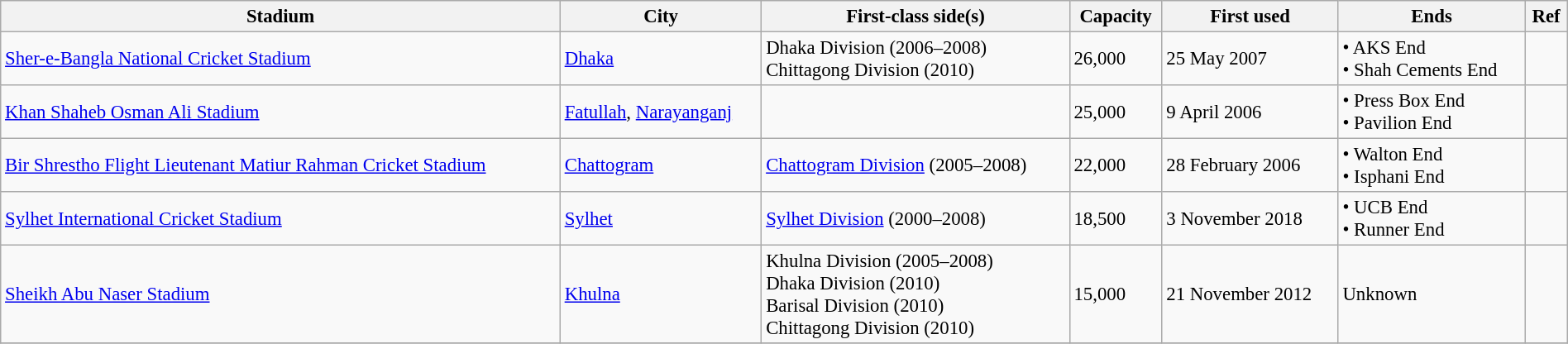<table class="wikitable sortable" style="font-size:95%;" width="100%">
<tr>
<th>Stadium</th>
<th>City</th>
<th>First-class side(s)</th>
<th>Capacity</th>
<th>First used</th>
<th>Ends</th>
<th>Ref</th>
</tr>
<tr>
<td><a href='#'>Sher-e-Bangla National Cricket Stadium</a></td>
<td><a href='#'>Dhaka</a></td>
<td>Dhaka Division (2006–2008)<br>Chittagong Division (2010)</td>
<td>26,000</td>
<td>25 May 2007</td>
<td>• AKS End<br>• Shah Cements End</td>
<td></td>
</tr>
<tr>
<td><a href='#'>Khan Shaheb Osman Ali Stadium</a></td>
<td><a href='#'>Fatullah</a>, <a href='#'>Narayanganj</a></td>
<td></td>
<td>25,000</td>
<td>9 April 2006</td>
<td>• Press Box End<br>• Pavilion End</td>
<td></td>
</tr>
<tr>
<td><a href='#'>Bir Shrestho Flight Lieutenant Matiur Rahman Cricket Stadium</a></td>
<td><a href='#'>Chattogram</a></td>
<td><a href='#'>Chattogram Division</a> (2005–2008)</td>
<td>22,000</td>
<td>28 February 2006</td>
<td>• Walton End <br> • Isphani End</td>
<td></td>
</tr>
<tr>
<td><a href='#'>Sylhet International Cricket Stadium</a></td>
<td><a href='#'>Sylhet</a></td>
<td><a href='#'>Sylhet Division</a> (2000–2008)</td>
<td>18,500</td>
<td>3 November 2018</td>
<td>• UCB End<br>• Runner End</td>
<td></td>
</tr>
<tr>
<td><a href='#'>Sheikh Abu Naser Stadium</a></td>
<td><a href='#'>Khulna</a></td>
<td>Khulna Division (2005–2008)<br>Dhaka Division (2010)<br>Barisal Division (2010)<br>Chittagong Division (2010)</td>
<td>15,000</td>
<td>21 November 2012</td>
<td>Unknown</td>
<td></td>
</tr>
<tr>
</tr>
</table>
